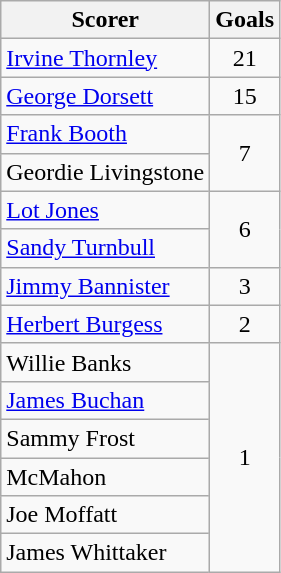<table class="wikitable">
<tr>
<th>Scorer</th>
<th>Goals</th>
</tr>
<tr>
<td> <a href='#'>Irvine Thornley</a></td>
<td align=center>21</td>
</tr>
<tr>
<td> <a href='#'>George Dorsett</a></td>
<td align=center>15</td>
</tr>
<tr>
<td> <a href='#'>Frank Booth</a></td>
<td rowspan="2" align=center>7</td>
</tr>
<tr>
<td>Geordie Livingstone</td>
</tr>
<tr>
<td> <a href='#'>Lot Jones</a></td>
<td rowspan="2" align=center>6</td>
</tr>
<tr>
<td> <a href='#'>Sandy Turnbull</a></td>
</tr>
<tr>
<td> <a href='#'>Jimmy Bannister</a></td>
<td align=center>3</td>
</tr>
<tr>
<td> <a href='#'>Herbert Burgess</a></td>
<td align=center>2</td>
</tr>
<tr>
<td>Willie Banks</td>
<td rowspan="6" align=center>1</td>
</tr>
<tr>
<td> <a href='#'>James Buchan</a></td>
</tr>
<tr>
<td>Sammy Frost</td>
</tr>
<tr>
<td>McMahon</td>
</tr>
<tr>
<td>Joe Moffatt</td>
</tr>
<tr>
<td>James Whittaker</td>
</tr>
</table>
